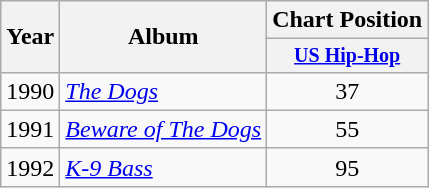<table class="wikitable" style="text-align:center;">
<tr>
<th rowspan="2">Year</th>
<th rowspan="2">Album</th>
<th colspan="3">Chart Position</th>
</tr>
<tr style="font-size:smaller;">
<th><a href='#'>US Hip-Hop</a></th>
</tr>
<tr>
<td>1990</td>
<td align="left"><em><a href='#'>The Dogs</a></em></td>
<td>37</td>
</tr>
<tr>
<td>1991</td>
<td align="left"><em><a href='#'>Beware of The Dogs</a></em></td>
<td>55</td>
</tr>
<tr>
<td>1992</td>
<td align="left"><em><a href='#'>K-9 Bass</a></em></td>
<td>95</td>
</tr>
</table>
